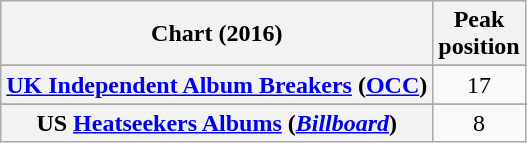<table class="wikitable sortable plainrowheaders" style="text-align:center">
<tr>
<th scope="col">Chart (2016)</th>
<th scope="col">Peak<br> position</th>
</tr>
<tr>
</tr>
<tr>
</tr>
<tr>
</tr>
<tr>
</tr>
<tr>
<th scope="row"><a href='#'>UK Independent Album Breakers</a> (<a href='#'>OCC</a>)</th>
<td>17</td>
</tr>
<tr>
</tr>
<tr>
<th scope="row">US <a href='#'>Heatseekers Albums</a> (<a href='#'><em>Billboard</em></a>)</th>
<td>8</td>
</tr>
</table>
